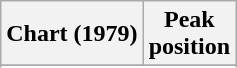<table class="wikitable sortable plainrowheaders">
<tr>
<th>Chart (1979)</th>
<th>Peak<br>position</th>
</tr>
<tr>
</tr>
<tr>
</tr>
<tr>
</tr>
</table>
